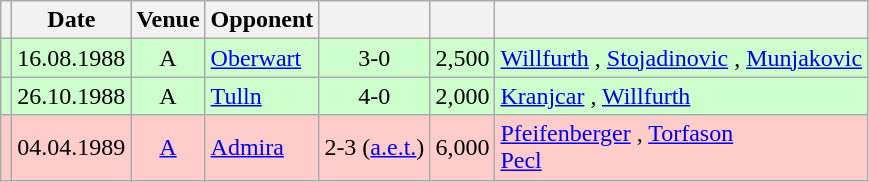<table class="wikitable" Style="text-align: center">
<tr>
<th></th>
<th>Date</th>
<th>Venue</th>
<th>Opponent</th>
<th></th>
<th></th>
<th></th>
</tr>
<tr style="background:#cfc">
<td></td>
<td>16.08.1988</td>
<td>A</td>
<td align="left"><a href='#'>Oberwart</a></td>
<td>3-0</td>
<td align="right">2,500</td>
<td align="left"><a href='#'>Willfurth</a> , <a href='#'>Stojadinovic</a> , <a href='#'>Munjakovic</a> </td>
</tr>
<tr style="background:#cfc">
<td></td>
<td>26.10.1988</td>
<td>A</td>
<td align="left"><a href='#'>Tulln</a></td>
<td>4-0</td>
<td align="right">2,000</td>
<td align="left"><a href='#'>Kranjcar</a>   , <a href='#'>Willfurth</a> </td>
</tr>
<tr style="background:#fcc">
<td></td>
<td>04.04.1989</td>
<td><a href='#'>A</a></td>
<td align="left"><a href='#'>Admira</a></td>
<td>2-3 (<a href='#'>a.e.t.</a>)</td>
<td align="right">6,000</td>
<td align="left"><a href='#'>Pfeifenberger</a> , <a href='#'>Torfason</a>  <br> <a href='#'>Pecl</a> </td>
</tr>
</table>
